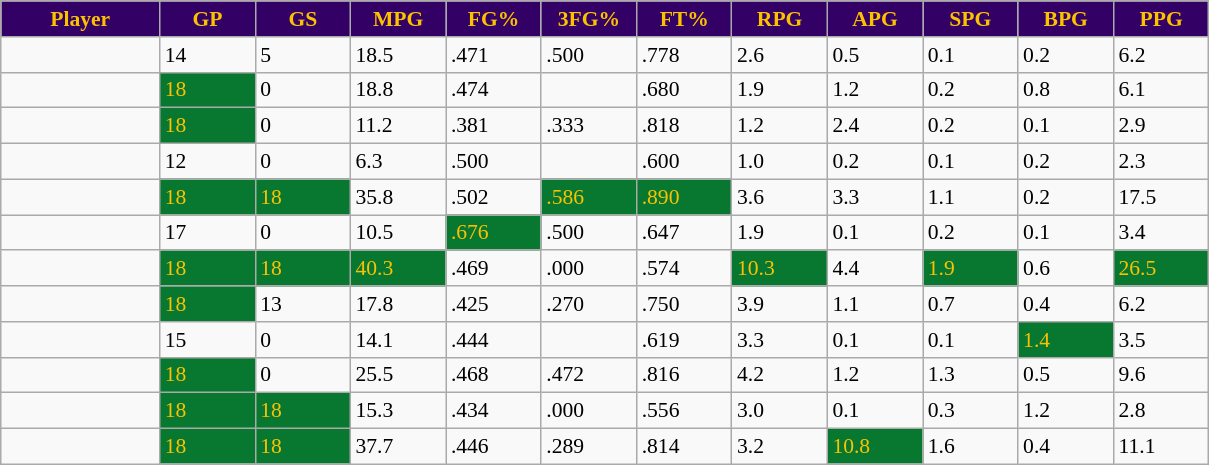<table class="wikitable sortable" style="font-size: 90%">
<tr>
<th style="background:#306; color:#FCC200" width="10%">Player</th>
<th style="background:#306; color:#FCC200" width="6%">GP</th>
<th style="background:#306; color:#FCC200" width="6%">GS</th>
<th style="background:#306; color:#FCC200" width="6%">MPG</th>
<th style="background:#306; color:#FCC200" width="6%">FG%</th>
<th style="background:#306; color:#FCC200" width="6%">3FG%</th>
<th style="background:#306; color:#FCC200" width="6%">FT%</th>
<th style="background:#306; color:#FCC200" width="6%">RPG</th>
<th style="background:#306; color:#FCC200" width="6%">APG</th>
<th style="background:#306; color:#FCC200" width="6%">SPG</th>
<th style="background:#306; color:#FCC200" width="6%">BPG</th>
<th style="background:#306; color:#FCC200" width="6%">PPG</th>
</tr>
<tr>
<td></td>
<td>14</td>
<td>5</td>
<td>18.5</td>
<td>.471</td>
<td>.500</td>
<td>.778</td>
<td>2.6</td>
<td>0.5</td>
<td>0.1</td>
<td>0.2</td>
<td>6.2</td>
</tr>
<tr>
<td></td>
<td style="background:#087830; color:#FCC200">18</td>
<td>0</td>
<td>18.8</td>
<td>.474</td>
<td></td>
<td>.680</td>
<td>1.9</td>
<td>1.2</td>
<td>0.2</td>
<td>0.8</td>
<td>6.1</td>
</tr>
<tr>
<td></td>
<td style="background:#087830; color:#FCC200">18</td>
<td>0</td>
<td>11.2</td>
<td>.381</td>
<td>.333</td>
<td>.818</td>
<td>1.2</td>
<td>2.4</td>
<td>0.2</td>
<td>0.1</td>
<td>2.9</td>
</tr>
<tr>
<td></td>
<td>12</td>
<td>0</td>
<td>6.3</td>
<td>.500</td>
<td></td>
<td>.600</td>
<td>1.0</td>
<td>0.2</td>
<td>0.1</td>
<td>0.2</td>
<td>2.3</td>
</tr>
<tr>
<td></td>
<td style="background:#087830; color:#FCC200">18</td>
<td style="background:#087830; color:#FCC200">18</td>
<td>35.8</td>
<td>.502</td>
<td style="background:#087830; color:#FCC200">.586</td>
<td style="background:#087830; color:#FCC200">.890</td>
<td>3.6</td>
<td>3.3</td>
<td>1.1</td>
<td>0.2</td>
<td>17.5</td>
</tr>
<tr>
<td></td>
<td>17</td>
<td>0</td>
<td>10.5</td>
<td style="background:#087830; color:#FCC200">.676</td>
<td>.500</td>
<td>.647</td>
<td>1.9</td>
<td>0.1</td>
<td>0.2</td>
<td>0.1</td>
<td>3.4</td>
</tr>
<tr>
<td></td>
<td style="background:#087830; color:#FCC200">18</td>
<td style="background:#087830; color:#FCC200">18</td>
<td style="background:#087830; color:#FCC200">40.3</td>
<td>.469</td>
<td>.000</td>
<td>.574</td>
<td style="background:#087830; color:#FCC200">10.3</td>
<td>4.4</td>
<td style="background:#087830; color:#FCC200">1.9</td>
<td>0.6</td>
<td style="background:#087830; color:#FCC200">26.5</td>
</tr>
<tr>
<td></td>
<td style="background:#087830; color:#FCC200">18</td>
<td>13</td>
<td>17.8</td>
<td>.425</td>
<td>.270</td>
<td>.750</td>
<td>3.9</td>
<td>1.1</td>
<td>0.7</td>
<td>0.4</td>
<td>6.2</td>
</tr>
<tr>
<td></td>
<td>15</td>
<td>0</td>
<td>14.1</td>
<td>.444</td>
<td></td>
<td>.619</td>
<td>3.3</td>
<td>0.1</td>
<td>0.1</td>
<td style="background:#087830; color:#FCC200">1.4</td>
<td>3.5</td>
</tr>
<tr>
<td></td>
<td style="background:#087830; color:#FCC200">18</td>
<td>0</td>
<td>25.5</td>
<td>.468</td>
<td>.472</td>
<td>.816</td>
<td>4.2</td>
<td>1.2</td>
<td>1.3</td>
<td>0.5</td>
<td>9.6</td>
</tr>
<tr>
<td></td>
<td style="background:#087830; color:#FCC200">18</td>
<td style="background:#087830; color:#FCC200">18</td>
<td>15.3</td>
<td>.434</td>
<td>.000</td>
<td>.556</td>
<td>3.0</td>
<td>0.1</td>
<td>0.3</td>
<td>1.2</td>
<td>2.8</td>
</tr>
<tr>
<td></td>
<td style="background:#087830; color:#FCC200">18</td>
<td style="background:#087830; color:#FCC200">18</td>
<td>37.7</td>
<td>.446</td>
<td>.289</td>
<td>.814</td>
<td>3.2</td>
<td style="background:#087830; color:#FCC200">10.8</td>
<td>1.6</td>
<td>0.4</td>
<td>11.1</td>
</tr>
</table>
